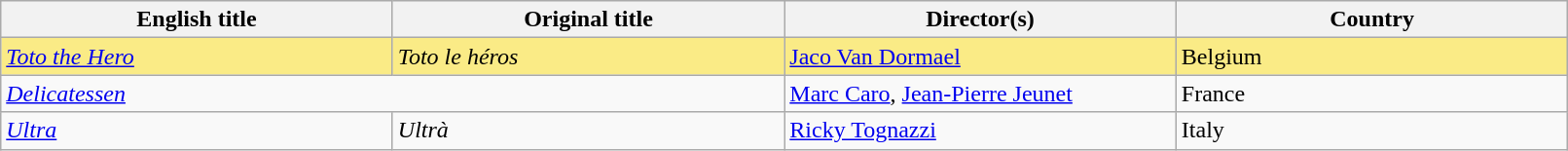<table class="sortable wikitable" width="85%" cellpadding="5">
<tr>
<th width="20%">English title</th>
<th width="20%">Original title</th>
<th width="20%">Director(s)</th>
<th width="20%">Country</th>
</tr>
<tr style="background:#FAEB86">
<td><em><a href='#'>Toto the Hero</a></em></td>
<td><em>Toto le héros</em></td>
<td><a href='#'>Jaco Van Dormael</a></td>
<td>Belgium</td>
</tr>
<tr>
<td colspan="2"><em><a href='#'>Delicatessen</a></em></td>
<td><a href='#'>Marc Caro</a>, <a href='#'>Jean-Pierre Jeunet</a></td>
<td>France</td>
</tr>
<tr>
<td><em><a href='#'>Ultra</a></em></td>
<td><em>Ultrà</em></td>
<td><a href='#'>Ricky Tognazzi</a></td>
<td>Italy</td>
</tr>
</table>
